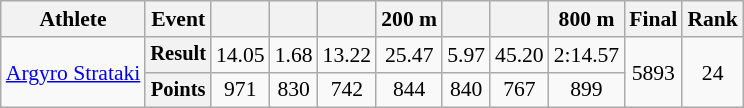<table class="wikitable" style="font-size:90%">
<tr>
<th>Athlete</th>
<th>Event</th>
<th></th>
<th></th>
<th></th>
<th>200 m</th>
<th></th>
<th></th>
<th>800 m</th>
<th>Final</th>
<th>Rank</th>
</tr>
<tr align=center>
<td rowspan=2 align=left><a href='#'>Argyro Strataki</a></td>
<th style="font-size:95%">Result</th>
<td>14.05</td>
<td>1.68</td>
<td>13.22</td>
<td>25.47</td>
<td>5.97</td>
<td>45.20</td>
<td>2:14.57</td>
<td rowspan=2>5893</td>
<td rowspan=2>24</td>
</tr>
<tr align=center>
<th style="font-size:95%">Points</th>
<td>971</td>
<td>830</td>
<td>742</td>
<td>844</td>
<td>840</td>
<td>767</td>
<td>899</td>
</tr>
</table>
